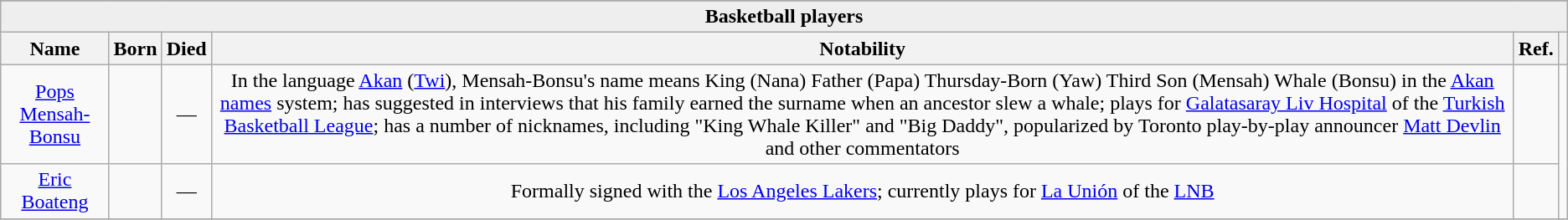<table class="wikitable sortable" style="text-align: centre;">
<tr ">
</tr>
<tr bgcolor=#EEEEEE>
<td align=center colspan=6><strong>Basketball players</strong></td>
</tr>
<tr>
<th class="unsortable">Name</th>
<th class="unsortable">Born</th>
<th class="unsortable">Died</th>
<th class="unsortable">Notability</th>
<th class="unsortable">Ref.</th>
<th class="unsortable"></th>
</tr>
<tr>
<td align=center><a href='#'>Pops Mensah-Bonsu</a></td>
<td align=center></td>
<td align=center>—</td>
<td align=center>In the language <a href='#'>Akan</a> (<a href='#'>Twi</a>), Mensah-Bonsu's name means King (Nana) Father (Papa) Thursday-Born (Yaw) Third Son (Mensah) Whale (Bonsu) in the <a href='#'>Akan names</a> system; has suggested in interviews that his family earned the surname when an ancestor slew a whale; plays for <a href='#'>Galatasaray Liv Hospital</a> of the <a href='#'>Turkish Basketball League</a>; has a number of nicknames, including "King Whale Killer" and "Big Daddy", popularized by Toronto play-by-play announcer <a href='#'>Matt Devlin</a> and other commentators</td>
<td align=center><br></td>
<td align=center rowspan="2"><br></td>
</tr>
<tr>
<td align=center><a href='#'>Eric Boateng</a></td>
<td align=center></td>
<td align=center>—</td>
<td align=center>Formally signed with the <a href='#'>Los Angeles Lakers</a>; currently plays for <a href='#'>La Unión</a> of the <a href='#'>LNB</a></td>
<td align=center><br><br></td>
</tr>
<tr>
</tr>
</table>
